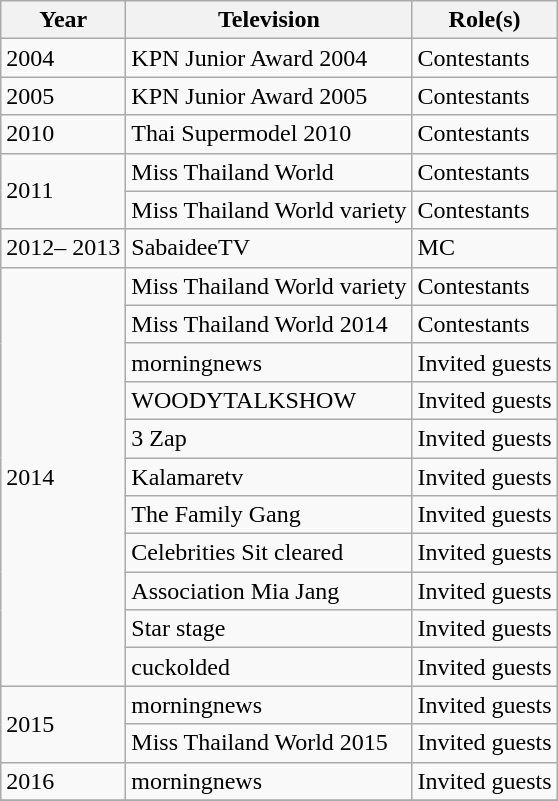<table class="wikitable">
<tr>
<th>Year</th>
<th>Television</th>
<th>Role(s)</th>
</tr>
<tr>
<td rowspan=1>2004</td>
<td>KPN Junior Award 2004</td>
<td>Contestants</td>
</tr>
<tr>
<td rowspan=1>2005</td>
<td>KPN Junior Award 2005</td>
<td>Contestants</td>
</tr>
<tr>
<td rowspan=1>2010</td>
<td>Thai Supermodel  2010</td>
<td>Contestants</td>
</tr>
<tr>
<td rowspan=2>2011</td>
<td>Miss Thailand World</td>
<td>Contestants</td>
</tr>
<tr>
<td>Miss Thailand  World  variety</td>
<td>Contestants</td>
</tr>
<tr>
<td rowspan=1>2012– 2013</td>
<td>SabaideeTV</td>
<td>MC</td>
</tr>
<tr>
<td rowspan=11>2014</td>
<td>Miss Thailand  World variety</td>
<td>Contestants</td>
</tr>
<tr>
<td>Miss Thailand  World 2014</td>
<td>Contestants</td>
</tr>
<tr>
<td>morningnews</td>
<td>Invited guests</td>
</tr>
<tr>
<td>WOODYTALKSHOW</td>
<td>Invited guests</td>
</tr>
<tr>
<td>3 Zap</td>
<td>Invited guests</td>
</tr>
<tr>
<td>Kalamaretv</td>
<td>Invited guests</td>
</tr>
<tr>
<td>The Family Gang</td>
<td>Invited guests</td>
</tr>
<tr>
<td>Celebrities Sit cleared</td>
<td>Invited guests</td>
</tr>
<tr>
<td>Association Mia Jang</td>
<td>Invited guests</td>
</tr>
<tr>
<td>Star stage</td>
<td>Invited guests</td>
</tr>
<tr>
<td>cuckolded</td>
<td>Invited guests</td>
</tr>
<tr>
<td rowspan=2>2015</td>
<td>morningnews</td>
<td>Invited guests</td>
</tr>
<tr>
<td>Miss Thailand  World 2015</td>
<td>Invited guests</td>
</tr>
<tr>
<td rowspan=1>2016</td>
<td>morningnews</td>
<td>Invited guests</td>
</tr>
<tr>
</tr>
</table>
